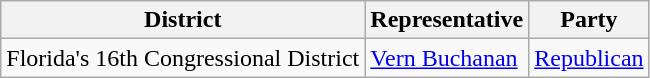<table class="wikitable">
<tr>
<th>District</th>
<th>Representative</th>
<th>Party</th>
</tr>
<tr>
<td>Florida's 16th Congressional District</td>
<td><a href='#'>Vern Buchanan</a></td>
<td><a href='#'>Republican</a></td>
</tr>
</table>
